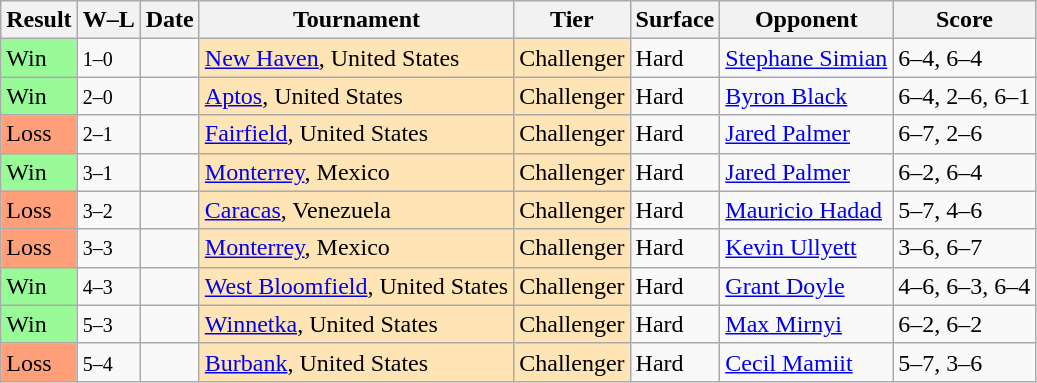<table class="sortable wikitable">
<tr>
<th>Result</th>
<th class="unsortable">W–L</th>
<th>Date</th>
<th>Tournament</th>
<th>Tier</th>
<th>Surface</th>
<th>Opponent</th>
<th class="unsortable">Score</th>
</tr>
<tr>
<td style="background:#98fb98;">Win</td>
<td><small>1–0</small></td>
<td></td>
<td style="background:moccasin;"><a href='#'>New Haven</a>, United States</td>
<td style="background:moccasin;">Challenger</td>
<td>Hard</td>
<td> <a href='#'>Stephane Simian</a></td>
<td>6–4, 6–4</td>
</tr>
<tr>
<td style="background:#98fb98;">Win</td>
<td><small>2–0</small></td>
<td></td>
<td style="background:moccasin;"><a href='#'>Aptos</a>, United States</td>
<td style="background:moccasin;">Challenger</td>
<td>Hard</td>
<td> <a href='#'>Byron Black</a></td>
<td>6–4, 2–6, 6–1</td>
</tr>
<tr>
<td style="background:#ffa07a;">Loss</td>
<td><small>2–1</small></td>
<td></td>
<td style="background:moccasin;"><a href='#'>Fairfield</a>, United States</td>
<td style="background:moccasin;">Challenger</td>
<td>Hard</td>
<td> <a href='#'>Jared Palmer</a></td>
<td>6–7, 2–6</td>
</tr>
<tr>
<td style="background:#98fb98;">Win</td>
<td><small>3–1</small></td>
<td></td>
<td style="background:moccasin;"><a href='#'>Monterrey</a>, Mexico</td>
<td style="background:moccasin;">Challenger</td>
<td>Hard</td>
<td> <a href='#'>Jared Palmer</a></td>
<td>6–2, 6–4</td>
</tr>
<tr>
<td style="background:#ffa07a;">Loss</td>
<td><small>3–2</small></td>
<td></td>
<td style="background:moccasin;"><a href='#'>Caracas</a>, Venezuela</td>
<td style="background:moccasin;">Challenger</td>
<td>Hard</td>
<td> <a href='#'>Mauricio Hadad</a></td>
<td>5–7, 4–6</td>
</tr>
<tr>
<td style="background:#ffa07a;">Loss</td>
<td><small>3–3</small></td>
<td></td>
<td style="background:moccasin;"><a href='#'>Monterrey</a>, Mexico</td>
<td style="background:moccasin;">Challenger</td>
<td>Hard</td>
<td> <a href='#'>Kevin Ullyett</a></td>
<td>3–6, 6–7</td>
</tr>
<tr>
<td style="background:#98fb98;">Win</td>
<td><small>4–3</small></td>
<td></td>
<td style="background:moccasin;"><a href='#'>West Bloomfield</a>, United States</td>
<td style="background:moccasin;">Challenger</td>
<td>Hard</td>
<td> <a href='#'>Grant Doyle</a></td>
<td>4–6, 6–3, 6–4</td>
</tr>
<tr>
<td style="background:#98fb98;">Win</td>
<td><small>5–3</small></td>
<td></td>
<td style="background:moccasin;"><a href='#'>Winnetka</a>, United States</td>
<td style="background:moccasin;">Challenger</td>
<td>Hard</td>
<td> <a href='#'>Max Mirnyi</a></td>
<td>6–2, 6–2</td>
</tr>
<tr>
<td style="background:#ffa07a;">Loss</td>
<td><small>5–4</small></td>
<td></td>
<td style="background:moccasin;"><a href='#'>Burbank</a>, United States</td>
<td style="background:moccasin;">Challenger</td>
<td>Hard</td>
<td> <a href='#'>Cecil Mamiit</a></td>
<td>5–7, 3–6</td>
</tr>
</table>
